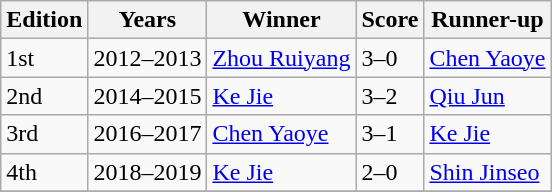<table class="wikitable" style="text-align: left;">
<tr>
<th>Edition</th>
<th>Years</th>
<th>Winner</th>
<th>Score</th>
<th>Runner-up</th>
</tr>
<tr>
<td>1st</td>
<td>2012–2013</td>
<td> <a href='#'>Zhou Ruiyang</a></td>
<td>3–0</td>
<td> <a href='#'>Chen Yaoye</a></td>
</tr>
<tr>
<td>2nd</td>
<td>2014–2015</td>
<td> <a href='#'>Ke Jie</a></td>
<td>3–2</td>
<td> <a href='#'>Qiu Jun</a></td>
</tr>
<tr>
<td>3rd</td>
<td>2016–2017</td>
<td> <a href='#'>Chen Yaoye</a></td>
<td>3–1</td>
<td> <a href='#'>Ke Jie</a></td>
</tr>
<tr>
<td>4th</td>
<td>2018–2019</td>
<td> <a href='#'>Ke Jie</a></td>
<td>2–0</td>
<td> <a href='#'>Shin Jinseo</a></td>
</tr>
<tr>
</tr>
</table>
